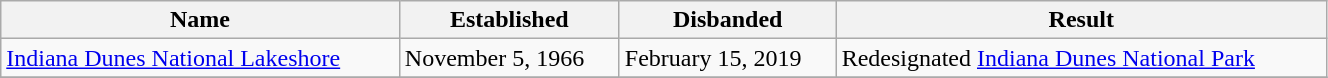<table class="wikitable" style="width:70%;">
<tr>
<th>Name</th>
<th>Established</th>
<th>Disbanded</th>
<th>Result</th>
</tr>
<tr>
<td><a href='#'>Indiana Dunes National Lakeshore</a></td>
<td>November 5, 1966</td>
<td>February 15, 2019</td>
<td>Redesignated <a href='#'>Indiana Dunes National Park</a></td>
</tr>
<tr>
</tr>
</table>
